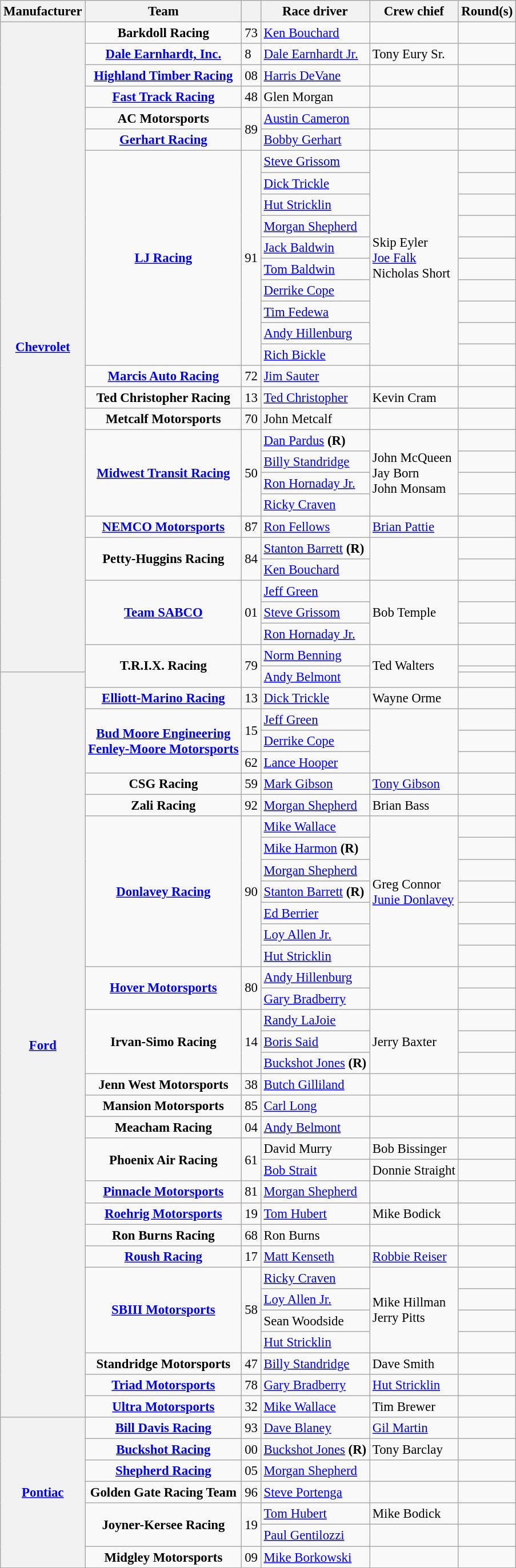<table class="wikitable" style="font-size: 95%;">
<tr>
<th>Manufacturer</th>
<th>Team</th>
<th></th>
<th>Race driver</th>
<th>Crew chief</th>
<th>Round(s)</th>
</tr>
<tr>
<th rowspan=31><a href='#'>Chevrolet</a></th>
<td style="text-align:center;"><strong>Barkdoll Racing</strong></td>
<td>73</td>
<td><a href='#'>Ken Bouchard</a></td>
<td></td>
<td></td>
</tr>
<tr>
<td style="text-align:center;"><strong><a href='#'>Dale Earnhardt, Inc.</a></strong></td>
<td>8</td>
<td><a href='#'>Dale Earnhardt Jr.</a></td>
<td>Tony Eury Sr.</td>
<td></td>
</tr>
<tr>
<td style="text-align:center;"><strong><a href='#'>Highland Timber Racing</a></strong></td>
<td>08</td>
<td><a href='#'>Harris DeVane</a></td>
<td></td>
<td></td>
</tr>
<tr>
<td style="text-align:center;"><strong><a href='#'>Fast Track Racing</a></strong></td>
<td>48</td>
<td>Glen Morgan</td>
<td></td>
<td></td>
</tr>
<tr>
<td style="text-align:center;"><strong>AC Motorsports</strong></td>
<td rowspan=2>89</td>
<td><a href='#'>Austin Cameron</a></td>
<td></td>
<td></td>
</tr>
<tr>
<td style="text-align:center;"><strong><a href='#'>Gerhart Racing</a></strong></td>
<td><a href='#'>Bobby Gerhart</a></td>
<td></td>
<td></td>
</tr>
<tr>
<td rowspan=10 style="text-align:center;"><strong><a href='#'>LJ Racing</a></strong></td>
<td rowspan=10>91</td>
<td><a href='#'>Steve Grissom</a></td>
<td rowspan=10>Skip Eyler <small></small><br><a href='#'>Joe Falk</a> <small></small><br>Nicholas Short <small></small></td>
<td></td>
</tr>
<tr>
<td><a href='#'>Dick Trickle</a></td>
<td></td>
</tr>
<tr>
<td><a href='#'>Hut Stricklin</a></td>
<td></td>
</tr>
<tr>
<td><a href='#'>Morgan Shepherd</a></td>
<td></td>
</tr>
<tr>
<td><a href='#'>Jack Baldwin</a></td>
<td></td>
</tr>
<tr>
<td><a href='#'>Tom Baldwin</a></td>
<td></td>
</tr>
<tr>
<td><a href='#'>Derrike Cope</a></td>
<td></td>
</tr>
<tr>
<td><a href='#'>Tim Fedewa</a></td>
<td></td>
</tr>
<tr>
<td><a href='#'>Andy Hillenburg</a></td>
<td></td>
</tr>
<tr>
<td><a href='#'>Rich Bickle</a></td>
<td></td>
</tr>
<tr>
<td style="text-align:center;"><strong><a href='#'>Marcis Auto Racing</a></strong></td>
<td>72</td>
<td><a href='#'>Jim Sauter</a></td>
<td></td>
<td></td>
</tr>
<tr>
<td style="text-align:center;"><strong>Ted Christopher Racing</strong></td>
<td>13</td>
<td><a href='#'>Ted Christopher</a></td>
<td>Kevin Cram</td>
<td></td>
</tr>
<tr>
<td style="text-align:center;"><strong>Metcalf Motorsports</strong></td>
<td>70</td>
<td>John Metcalf</td>
<td></td>
<td></td>
</tr>
<tr>
<td rowspan=4 style="text-align:center;"><strong><a href='#'>Midwest Transit Racing</a></strong></td>
<td rowspan=4>50</td>
<td><a href='#'>Dan Pardus</a> <strong>(R)</strong></td>
<td rowspan=4>John McQueen <small></small><br>Jay Born <small></small><br>John Monsam<small></small></td>
<td></td>
</tr>
<tr>
<td><a href='#'>Billy Standridge</a></td>
<td></td>
</tr>
<tr>
<td><a href='#'>Ron Hornaday Jr.</a></td>
<td></td>
</tr>
<tr>
<td><a href='#'>Ricky Craven</a></td>
<td></td>
</tr>
<tr>
<td style="text-align:center;"><strong><a href='#'>NEMCO Motorsports</a></strong></td>
<td>87</td>
<td><a href='#'>Ron Fellows</a></td>
<td><a href='#'>Brian Pattie</a></td>
<td></td>
</tr>
<tr>
<td rowspan=2 style="text-align:center;"><strong>Petty-Huggins Racing</strong></td>
<td rowspan=2>84</td>
<td><a href='#'>Stanton Barrett</a> <strong>(R)</strong></td>
<td rowspan=2></td>
<td></td>
</tr>
<tr>
<td><a href='#'>Ken Bouchard</a></td>
<td></td>
</tr>
<tr>
<td rowspan=3 style="text-align:center;"><strong><a href='#'>Team SABCO</a></strong></td>
<td rowspan=3>01</td>
<td><a href='#'>Jeff Green</a></td>
<td rowspan=3>Bob Temple</td>
<td></td>
</tr>
<tr>
<td><a href='#'>Steve Grissom</a></td>
<td></td>
</tr>
<tr>
<td><a href='#'>Ron Hornaday Jr.</a></td>
<td></td>
</tr>
<tr>
<td rowspan=3 style="text-align:center;"><strong>T.R.I.X. Racing</strong></td>
<td rowspan=3>79</td>
<td><a href='#'>Norm Benning</a></td>
<td rowspan=3>Ted Walters</td>
<td></td>
</tr>
<tr>
<td rowspan=2><a href='#'>Andy Belmont</a></td>
<td></td>
</tr>
<tr>
<th rowspan=35><a href='#'>Ford</a></th>
<td></td>
</tr>
<tr>
<td style="text-align:center;"><strong><a href='#'>Elliott-Marino Racing</a></strong></td>
<td>13</td>
<td><a href='#'>Dick Trickle</a></td>
<td>Wayne Orme</td>
<td></td>
</tr>
<tr>
<td rowspan=3 style="text-align:center;"><strong><a href='#'>Bud Moore Engineering</a></strong><br><strong><a href='#'>Fenley-Moore Motorsports</a></strong></td>
<td rowspan=2>15</td>
<td><a href='#'>Jeff Green</a></td>
<td rowspan=3></td>
<td></td>
</tr>
<tr>
<td><a href='#'>Derrike Cope</a></td>
<td></td>
</tr>
<tr>
<td>62</td>
<td><a href='#'>Lance Hooper</a></td>
<td></td>
</tr>
<tr>
<td style="text-align:center;"><strong>CSG Racing</strong></td>
<td>59</td>
<td><a href='#'>Mark Gibson</a></td>
<td><a href='#'>Tony Gibson</a></td>
<td></td>
</tr>
<tr>
<td style="text-align:center;"><strong>Zali Racing</strong></td>
<td>92</td>
<td><a href='#'>Morgan Shepherd</a></td>
<td>Brian Bass</td>
<td></td>
</tr>
<tr>
<td rowspan=7  style="text-align:center;"><strong><a href='#'>Donlavey Racing</a></strong></td>
<td rowspan=7>90</td>
<td><a href='#'>Mike Wallace</a></td>
<td rowspan=7>Greg Connor <small></small><br><a href='#'>Junie Donlavey</a> <small></small></td>
<td></td>
</tr>
<tr>
<td><a href='#'>Mike Harmon</a> <strong>(R)</strong></td>
<td></td>
</tr>
<tr>
<td><a href='#'>Morgan Shepherd</a></td>
<td></td>
</tr>
<tr>
<td><a href='#'>Stanton Barrett</a> <strong>(R)</strong></td>
<td></td>
</tr>
<tr>
<td><a href='#'>Ed Berrier</a></td>
<td></td>
</tr>
<tr>
<td><a href='#'>Loy Allen Jr.</a></td>
<td></td>
</tr>
<tr>
<td><a href='#'>Hut Stricklin</a></td>
<td></td>
</tr>
<tr>
<td rowspan=2 style="text-align:center;"><strong><a href='#'>Hover Motorsports</a></strong></td>
<td rowspan=2>80</td>
<td><a href='#'>Andy Hillenburg</a></td>
<td rowspan=2></td>
<td></td>
</tr>
<tr>
<td><a href='#'>Gary Bradberry</a></td>
<td></td>
</tr>
<tr>
<td rowspan=3 style="text-align:center;"><strong>Irvan-Simo Racing</strong></td>
<td rowspan=3>14</td>
<td><a href='#'>Randy LaJoie</a></td>
<td rowspan=3>Jerry Baxter</td>
<td></td>
</tr>
<tr>
<td><a href='#'>Boris Said</a></td>
<td></td>
</tr>
<tr>
<td><a href='#'>Buckshot Jones</a> <strong>(R)</strong></td>
<td></td>
</tr>
<tr>
<td style="text-align:center;"><strong>Jenn West Motorsports</strong></td>
<td>38</td>
<td><a href='#'>Butch Gilliland</a></td>
<td></td>
<td></td>
</tr>
<tr>
<td style="text-align:center;"><strong>Mansion Motorsports</strong></td>
<td>85</td>
<td><a href='#'>Carl Long</a></td>
<td></td>
<td></td>
</tr>
<tr>
<td style="text-align:center;"><strong>Meacham Racing</strong></td>
<td>04</td>
<td><a href='#'>Andy Belmont</a></td>
<td></td>
<td></td>
</tr>
<tr>
<td rowspan=2 style="text-align:center;"><strong>Phoenix Air Racing</strong></td>
<td rowspan=2>61</td>
<td>David Murry</td>
<td>Bob Bissinger</td>
<td></td>
</tr>
<tr>
<td><a href='#'>Bob Strait</a></td>
<td>Donnie Straight</td>
<td></td>
</tr>
<tr>
<td style="text-align:center;"><strong><a href='#'>Pinnacle Motorsports</a></strong></td>
<td>81</td>
<td><a href='#'>Morgan Shepherd</a></td>
<td></td>
<td></td>
</tr>
<tr>
<td style="text-align:center;"><strong><a href='#'>Roehrig Motorsports</a></strong></td>
<td>19</td>
<td><a href='#'>Tom Hubert</a></td>
<td>Mike Bodick</td>
<td></td>
</tr>
<tr>
<td style="text-align:center;"><strong>Ron Burns Racing</strong></td>
<td>68</td>
<td>Ron Burns</td>
<td></td>
<td></td>
</tr>
<tr>
<td style="text-align:center;"><strong><a href='#'>Roush Racing</a></strong></td>
<td>17</td>
<td><a href='#'>Matt Kenseth</a></td>
<td><a href='#'>Robbie Reiser</a></td>
<td></td>
</tr>
<tr>
<td rowspan=4 style="text-align:center;"><strong><a href='#'>SBIII Motorsports</a></strong></td>
<td rowspan=4>58</td>
<td><a href='#'>Ricky Craven</a></td>
<td rowspan=4>Mike Hillman <small></small><br>Jerry Pitts <small></small><br></td>
<td></td>
</tr>
<tr>
<td><a href='#'>Loy Allen Jr.</a></td>
<td></td>
</tr>
<tr>
<td>Sean Woodside</td>
<td></td>
</tr>
<tr>
<td><a href='#'>Hut Stricklin</a></td>
<td></td>
</tr>
<tr>
<td style="text-align:center;"><strong>Standridge Motorsports</strong></td>
<td>47</td>
<td><a href='#'>Billy Standridge</a></td>
<td>Dave Smith</td>
<td></td>
</tr>
<tr>
<td style="text-align:center;"><strong><a href='#'>Triad Motorsports</a></strong></td>
<td>78</td>
<td><a href='#'>Gary Bradberry</a></td>
<td><a href='#'>Hut Stricklin</a></td>
<td></td>
</tr>
<tr>
<td style="text-align:center;"><strong><a href='#'>Ultra Motorsports</a></strong></td>
<td>32</td>
<td><a href='#'>Mike Wallace</a></td>
<td>Tim Brewer</td>
<td></td>
</tr>
<tr>
<th rowspan=7><a href='#'>Pontiac</a></th>
<td style="text-align:center;"><strong><a href='#'>Bill Davis Racing</a></strong></td>
<td>93</td>
<td><a href='#'>Dave Blaney</a></td>
<td><a href='#'>Gil Martin</a></td>
<td></td>
</tr>
<tr>
<td style="text-align:center;"><strong><a href='#'>Buckshot Racing</a></strong></td>
<td>00</td>
<td><a href='#'>Buckshot Jones</a> <strong>(R)</strong></td>
<td>Tony Barclay</td>
<td></td>
</tr>
<tr>
<td style="text-align:center;"><strong><a href='#'>Shepherd Racing</a></strong></td>
<td>05</td>
<td><a href='#'>Morgan Shepherd</a></td>
<td></td>
<td></td>
</tr>
<tr>
<td style="text-align:center;"><strong>Golden Gate Racing Team</strong></td>
<td>96</td>
<td><a href='#'>Steve Portenga</a></td>
<td></td>
<td></td>
</tr>
<tr>
<td rowspan=2 style="text-align:center;"><strong>Joyner-Kersee Racing</strong></td>
<td rowspan=2>19</td>
<td><a href='#'>Tom Hubert</a></td>
<td>Mike Bodick</td>
<td></td>
</tr>
<tr>
<td><a href='#'>Paul Gentilozzi</a></td>
<td></td>
<td></td>
</tr>
<tr>
<td style="text-align:center;"><strong>Midgley Motorsports</strong></td>
<td>09</td>
<td><a href='#'>Mike Borkowski</a></td>
<td></td>
<td></td>
</tr>
</table>
